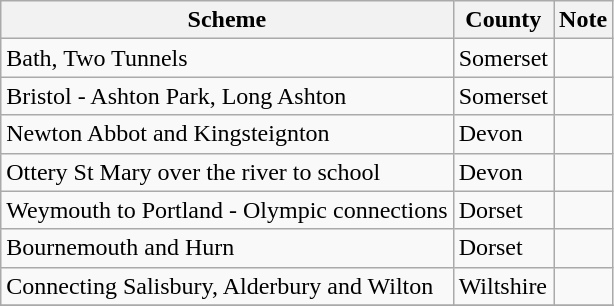<table class="wikitable">
<tr>
<th>Scheme</th>
<th>County</th>
<th>Note</th>
</tr>
<tr>
<td>Bath, Two Tunnels</td>
<td>Somerset</td>
<td></td>
</tr>
<tr>
<td>Bristol - Ashton Park, Long Ashton</td>
<td>Somerset</td>
<td></td>
</tr>
<tr>
<td>Newton Abbot and Kingsteignton</td>
<td>Devon</td>
<td></td>
</tr>
<tr>
<td>Ottery St Mary over the river to school</td>
<td>Devon</td>
<td></td>
</tr>
<tr>
<td>Weymouth to Portland - Olympic connections</td>
<td>Dorset</td>
<td></td>
</tr>
<tr>
<td>Bournemouth and Hurn</td>
<td>Dorset</td>
<td></td>
</tr>
<tr>
<td>Connecting Salisbury, Alderbury and Wilton</td>
<td>Wiltshire</td>
<td></td>
</tr>
<tr>
</tr>
</table>
